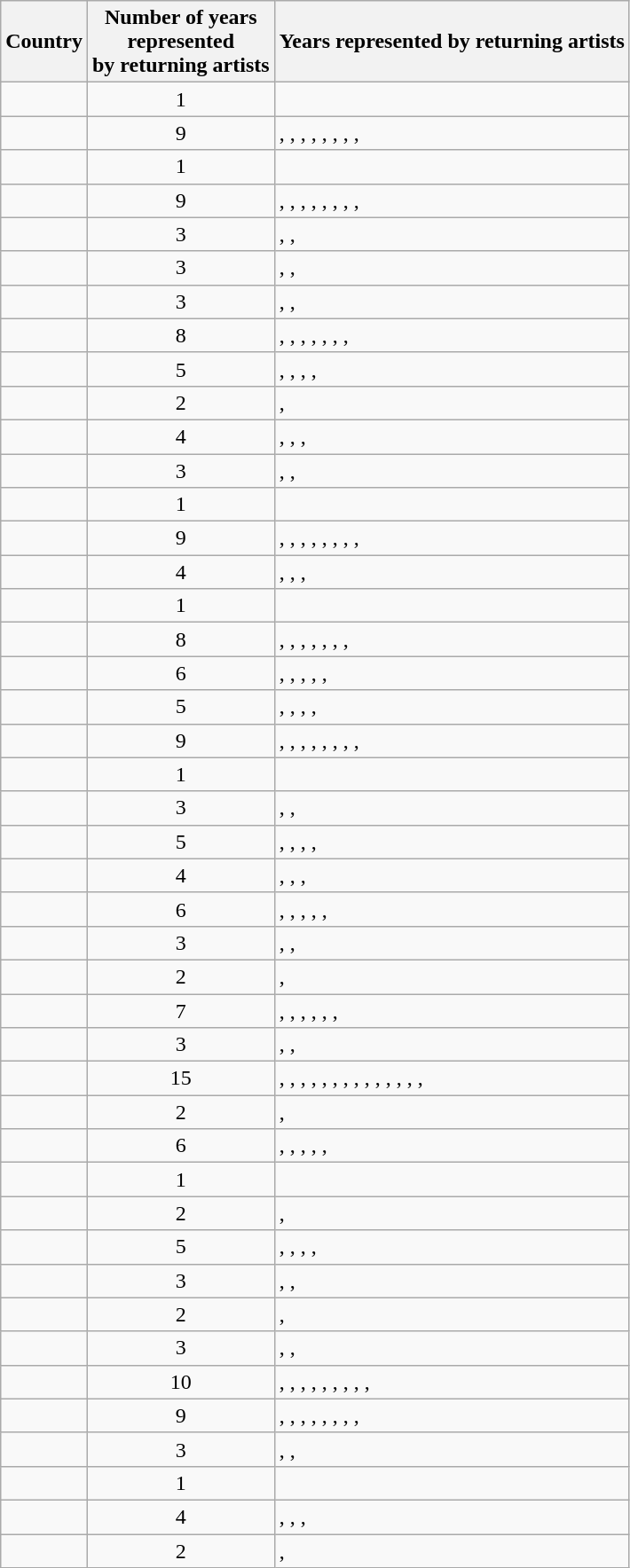<table class="sortable wikitable plainrowheaders collapsible collapsed">
<tr>
<th scope="col"><strong>Country</strong></th>
<th scope="col"><strong>Number of years<br>represented<br>by returning artists</strong></th>
<th scope="col"><strong>Years represented by returning artists</strong></th>
</tr>
<tr>
<td align=left></td>
<td align=center>1</td>
<td align=left></td>
</tr>
<tr>
<td align=left></td>
<td align=center>9</td>
<td align=left>, , , , , , , , </td>
</tr>
<tr>
<td align=left></td>
<td align=center>1</td>
<td align=left></td>
</tr>
<tr>
<td align=left></td>
<td align=center>9</td>
<td align=left>, , , , , , , , </td>
</tr>
<tr>
<td align=left></td>
<td align=center>3</td>
<td align=left>, , </td>
</tr>
<tr>
<td align=left></td>
<td align=center>3</td>
<td align=left>, , </td>
</tr>
<tr>
<td align=left></td>
<td align=center>3</td>
<td align=left>, , </td>
</tr>
<tr>
<td align=left></td>
<td align=center>8</td>
<td align=left>, , , , , , , </td>
</tr>
<tr>
<td align=left></td>
<td align=center>5</td>
<td align=left>, , , , </td>
</tr>
<tr>
<td align=left></td>
<td align=center>2</td>
<td align=left>, </td>
</tr>
<tr>
<td align=left></td>
<td align=center>4</td>
<td align=left>, , , </td>
</tr>
<tr>
<td align=left></td>
<td align=center>3</td>
<td align=left>, , </td>
</tr>
<tr>
<td align=left></td>
<td align=center>1</td>
<td align=left></td>
</tr>
<tr>
<td align=left></td>
<td align=center>9</td>
<td align=left>, , , , , , , , </td>
</tr>
<tr>
<td align=left></td>
<td align=center>4</td>
<td align=left>, , , </td>
</tr>
<tr>
<td align=left></td>
<td align=center>1</td>
<td align=left></td>
</tr>
<tr>
<td align=left></td>
<td align=center>8</td>
<td align=left>, , , , , , , </td>
</tr>
<tr>
<td align=left></td>
<td align=center>6</td>
<td align=left>, , , , , </td>
</tr>
<tr>
<td align=left></td>
<td align=center>5</td>
<td align=left>, , , , </td>
</tr>
<tr>
<td align=left></td>
<td align=center>9</td>
<td align=left>, , , , , , , , </td>
</tr>
<tr>
<td align=left></td>
<td align=center>1</td>
<td align=left></td>
</tr>
<tr>
<td align=left></td>
<td align=center>3</td>
<td align=left>, , </td>
</tr>
<tr>
<td align=left></td>
<td align=center>5</td>
<td align=left>, , , , </td>
</tr>
<tr>
<td align=left></td>
<td align=center>4</td>
<td align=left>, , , </td>
</tr>
<tr>
<td align=left></td>
<td align=center>6</td>
<td align=left>, , , , , </td>
</tr>
<tr>
<td align=left></td>
<td align=center>3</td>
<td align=left>, , </td>
</tr>
<tr>
<td align=left></td>
<td align=center>2</td>
<td align=left>, </td>
</tr>
<tr>
<td align=left></td>
<td align=center>7</td>
<td align=left>, , , , , , </td>
</tr>
<tr>
<td align=left></td>
<td align=center>3</td>
<td align=left>, , </td>
</tr>
<tr>
<td align=left></td>
<td align=center>15</td>
<td align=left>, , , , , , , , , , , , , , </td>
</tr>
<tr>
<td align=left></td>
<td align=center>2</td>
<td align=left>, </td>
</tr>
<tr>
<td align=left></td>
<td align=center>6</td>
<td align=left>, , , , , </td>
</tr>
<tr>
<td align=left></td>
<td align=center>1</td>
<td align=left></td>
</tr>
<tr>
<td align=left></td>
<td align=center>2</td>
<td align=left>, </td>
</tr>
<tr>
<td align=left></td>
<td align=center>5</td>
<td align=left>, , , , </td>
</tr>
<tr>
<td align=left></td>
<td align=center>3</td>
<td align=left>, , </td>
</tr>
<tr>
<td align=left></td>
<td align=center>2</td>
<td align=left>, </td>
</tr>
<tr>
<td align=left></td>
<td align=center>3</td>
<td align=left>, , </td>
</tr>
<tr>
<td align=left></td>
<td align=center>10</td>
<td align=left>, , , , , , , , , </td>
</tr>
<tr>
<td align=left></td>
<td align=center>9</td>
<td align=left>, , , , , , , , </td>
</tr>
<tr>
<td align=left></td>
<td align=center>3</td>
<td align=left>, , </td>
</tr>
<tr>
<td align=left></td>
<td align=center>1</td>
<td align=left></td>
</tr>
<tr>
<td align=left></td>
<td align=center>4</td>
<td align=left>, , , </td>
</tr>
<tr>
<td align=left></td>
<td align=center>2</td>
<td align=left>, </td>
</tr>
</table>
